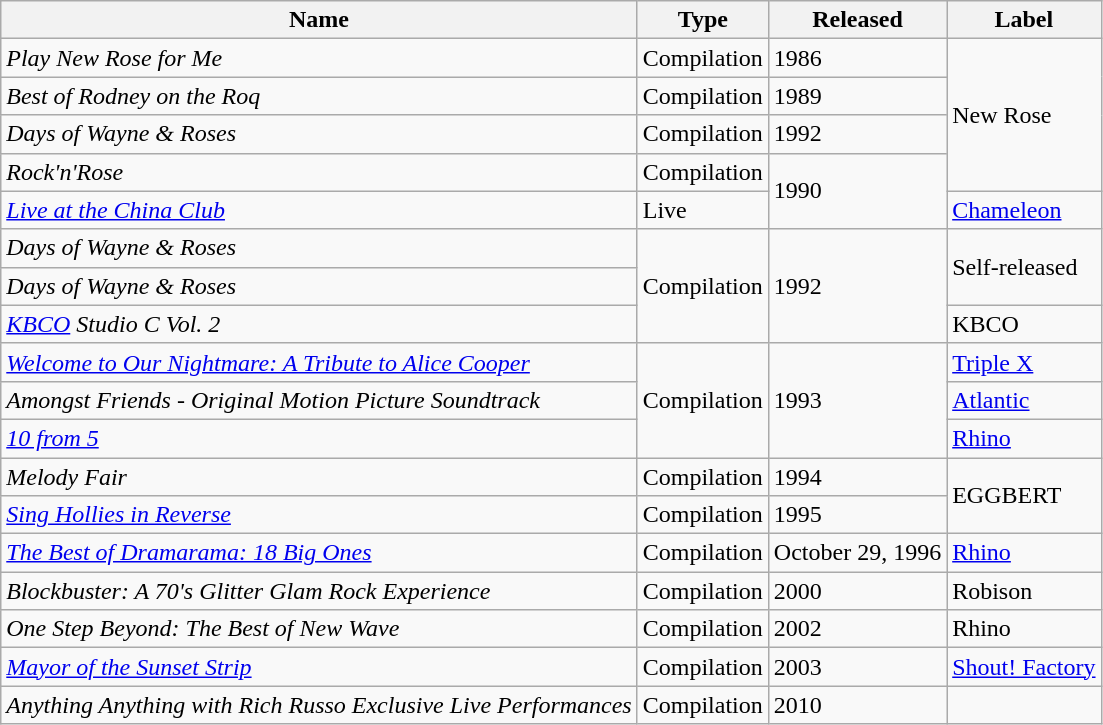<table class="wikitable">
<tr>
<th>Name</th>
<th>Type</th>
<th>Released</th>
<th>Label</th>
</tr>
<tr>
<td><em>Play New Rose for Me</em></td>
<td>Compilation</td>
<td>1986</td>
<td rowspan="4">New Rose</td>
</tr>
<tr>
<td><em>Best of Rodney on the Roq</em></td>
<td>Compilation</td>
<td>1989</td>
</tr>
<tr>
<td><em>Days of Wayne & Roses</em></td>
<td>Compilation</td>
<td>1992</td>
</tr>
<tr>
<td><em>Rock'n'Rose</em></td>
<td>Compilation</td>
<td rowspan="2">1990</td>
</tr>
<tr>
<td><em><a href='#'>Live at the China Club</a></em></td>
<td>Live</td>
<td><a href='#'>Chameleon</a></td>
</tr>
<tr>
<td><em>Days of Wayne & Roses</em></td>
<td rowspan="3">Compilation</td>
<td rowspan="3">1992</td>
<td rowspan="2">Self-released</td>
</tr>
<tr>
<td><em>Days of Wayne & Roses</em></td>
</tr>
<tr>
<td><em><a href='#'>KBCO</a> Studio C Vol. 2</em></td>
<td>KBCO</td>
</tr>
<tr>
<td><em><a href='#'>Welcome to Our Nightmare: A Tribute to Alice Cooper</a></em></td>
<td rowspan="3">Compilation</td>
<td rowspan="3">1993</td>
<td><a href='#'>Triple X</a></td>
</tr>
<tr>
<td><em>Amongst Friends - Original Motion Picture Soundtrack</em></td>
<td><a href='#'>Atlantic</a></td>
</tr>
<tr>
<td><em><a href='#'>10 from 5</a></em></td>
<td><a href='#'>Rhino</a></td>
</tr>
<tr>
<td><em>Melody Fair</em></td>
<td>Compilation</td>
<td>1994</td>
<td rowspan="2">EGGBERT</td>
</tr>
<tr>
<td><em><a href='#'>Sing Hollies in Reverse</a></em></td>
<td>Compilation</td>
<td>1995</td>
</tr>
<tr>
<td><em><a href='#'>The Best of Dramarama: 18 Big Ones</a></em></td>
<td>Compilation</td>
<td>October 29, 1996</td>
<td><a href='#'>Rhino</a></td>
</tr>
<tr>
<td><em>Blockbuster: A 70's Glitter Glam Rock Experience</em></td>
<td>Compilation</td>
<td>2000</td>
<td>Robison</td>
</tr>
<tr>
<td><em>One Step Beyond: The Best of New Wave</em></td>
<td>Compilation</td>
<td>2002</td>
<td>Rhino</td>
</tr>
<tr>
<td><em><a href='#'>Mayor of the Sunset Strip</a></em></td>
<td>Compilation</td>
<td>2003</td>
<td><a href='#'>Shout! Factory</a></td>
</tr>
<tr>
<td><em>Anything Anything with Rich Russo Exclusive Live Performances</em></td>
<td>Compilation</td>
<td>2010</td>
<td></td>
</tr>
</table>
